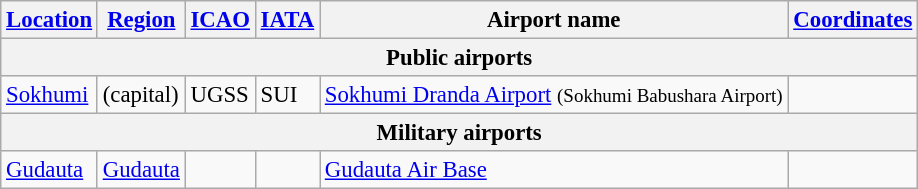<table class="wikitable sortable" style="font-size:95%;">
<tr>
<th><a href='#'>Location</a></th>
<th><a href='#'>Region</a></th>
<th><a href='#'>ICAO</a></th>
<th><a href='#'>IATA</a></th>
<th>Airport name</th>
<th><a href='#'>Coordinates</a></th>
</tr>
<tr>
<th colspan=6>Public airports</th>
</tr>
<tr>
<td><a href='#'>Sokhumi</a></td>
<td>(capital)</td>
<td>UGSS</td>
<td>SUI</td>
<td><a href='#'>Sokhumi Dranda Airport</a> <small>(Sokhumi Babushara Airport)</small></td>
<td></td>
</tr>
<tr>
<th colspan=6>Military airports</th>
</tr>
<tr>
<td><a href='#'>Gudauta</a></td>
<td><a href='#'>Gudauta</a></td>
<td></td>
<td></td>
<td><a href='#'>Gudauta Air Base</a></td>
<td></td>
</tr>
</table>
